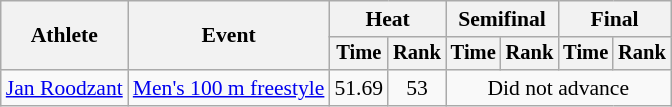<table class=wikitable style="font-size:90%">
<tr>
<th rowspan="2">Athlete</th>
<th rowspan="2">Event</th>
<th colspan="2">Heat</th>
<th colspan="2">Semifinal</th>
<th colspan="2">Final</th>
</tr>
<tr style="font-size:95%">
<th>Time</th>
<th>Rank</th>
<th>Time</th>
<th>Rank</th>
<th>Time</th>
<th>Rank</th>
</tr>
<tr align=center>
<td align=left><a href='#'>Jan Roodzant</a></td>
<td align=left><a href='#'>Men's 100 m freestyle</a></td>
<td>51.69</td>
<td>53</td>
<td colspan=4>Did not advance</td>
</tr>
</table>
